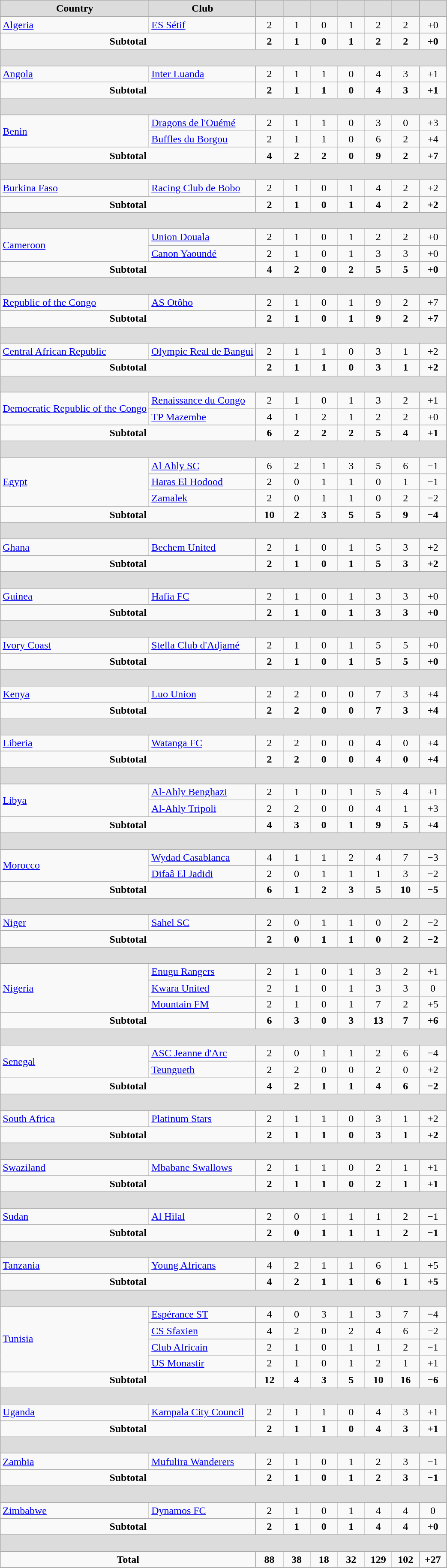<table class="wikitable" style="text-align: center;">
<tr>
<th style="background:#DCDCDC">Country</th>
<th style="background:#DCDCDC">Club</th>
<th width="35" style="background:#DCDCDC"></th>
<th width="35" style="background:#DCDCDC"></th>
<th width="35" style="background:#DCDCDC"></th>
<th width="35" style="background:#DCDCDC"></th>
<th width="35" style="background:#DCDCDC"></th>
<th width="35" style="background:#DCDCDC"></th>
<th width="35" style="background:#DCDCDC"></th>
</tr>
<tr>
<td align=left> <a href='#'>Algeria</a></td>
<td align=left><a href='#'>ES Sétif</a></td>
<td>2</td>
<td>1</td>
<td>0</td>
<td>1</td>
<td>2</td>
<td>2</td>
<td>+0</td>
</tr>
<tr>
<td colspan=2 align-"center"><strong>Subtotal</strong></td>
<td><strong>2</strong></td>
<td><strong>1</strong></td>
<td><strong>0</strong></td>
<td><strong>1</strong></td>
<td><strong>2</strong></td>
<td><strong>2</strong></td>
<td><strong>+0</strong></td>
</tr>
<tr>
<th colspan=9 height="18" style="background:#DCDCDC"></th>
</tr>
<tr>
<td align=left> <a href='#'>Angola</a></td>
<td align=left><a href='#'>Inter Luanda</a></td>
<td>2</td>
<td>1</td>
<td>1</td>
<td>0</td>
<td>4</td>
<td>3</td>
<td>+1</td>
</tr>
<tr>
<td colspan=2 align-"center"><strong>Subtotal</strong></td>
<td><strong>2</strong></td>
<td><strong>1</strong></td>
<td><strong>1</strong></td>
<td><strong>0</strong></td>
<td><strong>4</strong></td>
<td><strong>3</strong></td>
<td><strong>+1</strong></td>
</tr>
<tr>
<th colspan=9 height="18" style="background:#DCDCDC"></th>
</tr>
<tr>
<td rowspan=2 align=left> <a href='#'>Benin</a></td>
<td align=left><a href='#'>Dragons de l'Ouémé</a></td>
<td>2</td>
<td>1</td>
<td>1</td>
<td>0</td>
<td>3</td>
<td>0</td>
<td>+3</td>
</tr>
<tr>
<td align=left><a href='#'>Buffles du Borgou</a></td>
<td>2</td>
<td>1</td>
<td>1</td>
<td>0</td>
<td>6</td>
<td>2</td>
<td>+4</td>
</tr>
<tr>
<td colspan=2 align-"center"><strong>Subtotal</strong></td>
<td><strong>4</strong></td>
<td><strong>2</strong></td>
<td><strong>2</strong></td>
<td><strong>0</strong></td>
<td><strong>9</strong></td>
<td><strong>2</strong></td>
<td><strong>+7</strong></td>
</tr>
<tr>
<th colspan=9 height="18" style="background:#DCDCDC"></th>
</tr>
<tr>
<td align=left> <a href='#'>Burkina Faso</a></td>
<td align=left><a href='#'>Racing Club de Bobo</a></td>
<td>2</td>
<td>1</td>
<td>0</td>
<td>1</td>
<td>4</td>
<td>2</td>
<td>+2</td>
</tr>
<tr>
<td colspan=2 align-"center"><strong>Subtotal</strong></td>
<td><strong>2</strong></td>
<td><strong>1</strong></td>
<td><strong>0</strong></td>
<td><strong>1</strong></td>
<td><strong>4</strong></td>
<td><strong>2</strong></td>
<td><strong>+2</strong></td>
</tr>
<tr>
<th colspan=9 height="18" style="background:#DCDCDC"></th>
</tr>
<tr>
<td rowspan=2 align=left> <a href='#'>Cameroon</a></td>
<td align=left><a href='#'>Union Douala</a></td>
<td>2</td>
<td>1</td>
<td>0</td>
<td>1</td>
<td>2</td>
<td>2</td>
<td>+0</td>
</tr>
<tr>
<td align=left><a href='#'>Canon Yaoundé</a></td>
<td>2</td>
<td>1</td>
<td>0</td>
<td>1</td>
<td>3</td>
<td>3</td>
<td>+0</td>
</tr>
<tr>
<td colspan=2 align-"center"><strong>Subtotal</strong></td>
<td><strong>4</strong></td>
<td><strong>2</strong></td>
<td><strong>0</strong></td>
<td><strong>2</strong></td>
<td><strong>5</strong></td>
<td><strong>5</strong></td>
<td><strong>+0</strong></td>
</tr>
<tr>
<th colspan=9 height="18" style="background:#DCDCDC"></th>
</tr>
<tr>
<td align=left> <a href='#'>Republic of the Congo</a></td>
<td align=left><a href='#'>AS Otôho</a></td>
<td>2</td>
<td>1</td>
<td>0</td>
<td>1</td>
<td>9</td>
<td>2</td>
<td>+7</td>
</tr>
<tr>
<td colspan=2 align-"center"><strong>Subtotal</strong></td>
<td><strong>2</strong></td>
<td><strong>1</strong></td>
<td><strong>0</strong></td>
<td><strong>1</strong></td>
<td><strong>9</strong></td>
<td><strong>2</strong></td>
<td><strong>+7</strong></td>
</tr>
<tr>
<th colspan=9 height="18" style="background:#DCDCDC"></th>
</tr>
<tr>
<td align=left> <a href='#'>Central African Republic</a></td>
<td align=left><a href='#'>Olympic Real de Bangui</a></td>
<td>2</td>
<td>1</td>
<td>1</td>
<td>0</td>
<td>3</td>
<td>1</td>
<td>+2</td>
</tr>
<tr>
<td colspan=2 align-"center"><strong>Subtotal</strong></td>
<td><strong>2</strong></td>
<td><strong>1</strong></td>
<td><strong>1</strong></td>
<td><strong>0</strong></td>
<td><strong>3</strong></td>
<td><strong>1</strong></td>
<td><strong>+2</strong></td>
</tr>
<tr>
<th colspan=9 height="18" style="background:#DCDCDC"></th>
</tr>
<tr>
<td rowspan=2 align=left> <a href='#'>Democratic Republic of the Congo</a></td>
<td align=left><a href='#'>Renaissance du Congo</a></td>
<td>2</td>
<td>1</td>
<td>0</td>
<td>1</td>
<td>3</td>
<td>2</td>
<td>+1</td>
</tr>
<tr>
<td align=left><a href='#'>TP Mazembe</a></td>
<td>4</td>
<td>1</td>
<td>2</td>
<td>1</td>
<td>2</td>
<td>2</td>
<td>+0</td>
</tr>
<tr>
<td colspan=2 align-"center"><strong>Subtotal</strong></td>
<td><strong>6</strong></td>
<td><strong>2</strong></td>
<td><strong>2</strong></td>
<td><strong>2</strong></td>
<td><strong>5</strong></td>
<td><strong>4</strong></td>
<td><strong>+1</strong></td>
</tr>
<tr>
<th colspan=9 height="18" style="background:#DCDCDC"></th>
</tr>
<tr>
<td rowspan=3 align=left> <a href='#'>Egypt</a></td>
<td align=left><a href='#'>Al Ahly SC</a></td>
<td>6</td>
<td>2</td>
<td>1</td>
<td>3</td>
<td>5</td>
<td>6</td>
<td>−1</td>
</tr>
<tr>
<td align=left><a href='#'>Haras El Hodood</a></td>
<td>2</td>
<td>0</td>
<td>1</td>
<td>1</td>
<td>0</td>
<td>1</td>
<td>−1</td>
</tr>
<tr>
<td align=left><a href='#'>Zamalek</a></td>
<td>2</td>
<td>0</td>
<td>1</td>
<td>1</td>
<td>0</td>
<td>2</td>
<td>−2</td>
</tr>
<tr>
<td colspan=2 align-"center"><strong>Subtotal</strong></td>
<td><strong>10</strong></td>
<td><strong>2</strong></td>
<td><strong>3</strong></td>
<td><strong>5</strong></td>
<td><strong>5</strong></td>
<td><strong>9</strong></td>
<td><strong>−4</strong></td>
</tr>
<tr>
<th colspan=9 height="18" style="background:#DCDCDC"></th>
</tr>
<tr>
<td align=left> <a href='#'>Ghana</a></td>
<td align=left><a href='#'>Bechem United</a></td>
<td>2</td>
<td>1</td>
<td>0</td>
<td>1</td>
<td>5</td>
<td>3</td>
<td>+2</td>
</tr>
<tr>
<td colspan=2 align-"center"><strong>Subtotal</strong></td>
<td><strong>2</strong></td>
<td><strong>1</strong></td>
<td><strong>0</strong></td>
<td><strong>1</strong></td>
<td><strong>5</strong></td>
<td><strong>3</strong></td>
<td><strong>+2</strong></td>
</tr>
<tr>
<th colspan=9 height="18" style="background:#DCDCDC"></th>
</tr>
<tr>
<td align=left> <a href='#'>Guinea</a></td>
<td align=left><a href='#'>Hafia FC</a></td>
<td>2</td>
<td>1</td>
<td>0</td>
<td>1</td>
<td>3</td>
<td>3</td>
<td>+0</td>
</tr>
<tr>
<td colspan=2 align-"center"><strong>Subtotal</strong></td>
<td><strong>2</strong></td>
<td><strong>1</strong></td>
<td><strong>0</strong></td>
<td><strong>1</strong></td>
<td><strong>3</strong></td>
<td><strong>3</strong></td>
<td><strong>+0</strong></td>
</tr>
<tr>
<th colspan=9 height="18" style="background:#DCDCDC"></th>
</tr>
<tr>
<td align=left> <a href='#'>Ivory Coast</a></td>
<td align=left><a href='#'>Stella Club d'Adjamé</a></td>
<td>2</td>
<td>1</td>
<td>0</td>
<td>1</td>
<td>5</td>
<td>5</td>
<td>+0</td>
</tr>
<tr>
<td colspan=2 align-"center"><strong>Subtotal</strong></td>
<td><strong>2</strong></td>
<td><strong>1</strong></td>
<td><strong>0</strong></td>
<td><strong>1</strong></td>
<td><strong>5</strong></td>
<td><strong>5</strong></td>
<td><strong>+0</strong></td>
</tr>
<tr>
<th colspan=9 height="18" style="background:#DCDCDC"></th>
</tr>
<tr>
<td align=left> <a href='#'>Kenya</a></td>
<td align=left><a href='#'>Luo Union</a></td>
<td>2</td>
<td>2</td>
<td>0</td>
<td>0</td>
<td>7</td>
<td>3</td>
<td>+4</td>
</tr>
<tr>
<td colspan=2 align-"center"><strong>Subtotal</strong></td>
<td><strong>2</strong></td>
<td><strong>2</strong></td>
<td><strong>0</strong></td>
<td><strong>0</strong></td>
<td><strong>7</strong></td>
<td><strong>3</strong></td>
<td><strong>+4</strong></td>
</tr>
<tr>
<th colspan=9 height="18" style="background:#DCDCDC"></th>
</tr>
<tr>
<td align=left> <a href='#'>Liberia</a></td>
<td align=left><a href='#'>Watanga FC</a></td>
<td>2</td>
<td>2</td>
<td>0</td>
<td>0</td>
<td>4</td>
<td>0</td>
<td>+4</td>
</tr>
<tr>
<td colspan=2 align-"center"><strong>Subtotal</strong></td>
<td><strong>2</strong></td>
<td><strong>2</strong></td>
<td><strong>0</strong></td>
<td><strong>0</strong></td>
<td><strong>4</strong></td>
<td><strong>0</strong></td>
<td><strong>+4</strong></td>
</tr>
<tr>
<th colspan=9 height="18" style="background:#DCDCDC"></th>
</tr>
<tr>
<td rowspan=2 align=left> <a href='#'>Libya</a></td>
<td align=left><a href='#'>Al-Ahly Benghazi</a></td>
<td>2</td>
<td>1</td>
<td>0</td>
<td>1</td>
<td>5</td>
<td>4</td>
<td>+1</td>
</tr>
<tr>
<td align=left><a href='#'>Al-Ahly Tripoli</a></td>
<td>2</td>
<td>2</td>
<td>0</td>
<td>0</td>
<td>4</td>
<td>1</td>
<td>+3</td>
</tr>
<tr>
<td colspan=2 align-"center"><strong>Subtotal</strong></td>
<td><strong>4</strong></td>
<td><strong>3</strong></td>
<td><strong>0</strong></td>
<td><strong>1</strong></td>
<td><strong>9</strong></td>
<td><strong>5</strong></td>
<td><strong>+4</strong></td>
</tr>
<tr>
<th colspan=9 height="18" style="background:#DCDCDC"></th>
</tr>
<tr>
<td rowspan=2 align=left> <a href='#'>Morocco</a></td>
<td align=left><a href='#'>Wydad Casablanca</a></td>
<td>4</td>
<td>1</td>
<td>1</td>
<td>2</td>
<td>4</td>
<td>7</td>
<td>−3</td>
</tr>
<tr>
<td align=left><a href='#'>Difaâ El Jadidi</a></td>
<td>2</td>
<td>0</td>
<td>1</td>
<td>1</td>
<td>1</td>
<td>3</td>
<td>−2</td>
</tr>
<tr>
<td colspan=2 align-"center"><strong>Subtotal</strong></td>
<td><strong>6</strong></td>
<td><strong>1</strong></td>
<td><strong>2</strong></td>
<td><strong>3</strong></td>
<td><strong>5</strong></td>
<td><strong>10</strong></td>
<td><strong>−5</strong></td>
</tr>
<tr>
<th colspan=9 height="18" style="background:#DCDCDC"></th>
</tr>
<tr>
<td align=left> <a href='#'>Niger</a></td>
<td align=left><a href='#'>Sahel SC</a></td>
<td>2</td>
<td>0</td>
<td>1</td>
<td>1</td>
<td>0</td>
<td>2</td>
<td>−2</td>
</tr>
<tr>
<td colspan=2 align-"center"><strong>Subtotal</strong></td>
<td><strong>2</strong></td>
<td><strong>0</strong></td>
<td><strong>1</strong></td>
<td><strong>1</strong></td>
<td><strong>0</strong></td>
<td><strong>2</strong></td>
<td><strong>−2</strong></td>
</tr>
<tr>
<th colspan=9 height="18" style="background:#DCDCDC"></th>
</tr>
<tr>
<td rowspan=3 align=left> <a href='#'>Nigeria</a></td>
<td align=left><a href='#'>Enugu Rangers</a></td>
<td>2</td>
<td>1</td>
<td>0</td>
<td>1</td>
<td>3</td>
<td>2</td>
<td>+1</td>
</tr>
<tr>
<td align=left><a href='#'>Kwara United</a></td>
<td>2</td>
<td>1</td>
<td>0</td>
<td>1</td>
<td>3</td>
<td>3</td>
<td>0</td>
</tr>
<tr>
<td align=left><a href='#'>Mountain FM</a></td>
<td>2</td>
<td>1</td>
<td>0</td>
<td>1</td>
<td>7</td>
<td>2</td>
<td>+5</td>
</tr>
<tr>
<td colspan=2 align-"center"><strong>Subtotal</strong></td>
<td><strong>6</strong></td>
<td><strong>3</strong></td>
<td><strong>0</strong></td>
<td><strong>3</strong></td>
<td><strong>13</strong></td>
<td><strong>7</strong></td>
<td><strong>+6</strong></td>
</tr>
<tr>
<th colspan=9 height="18" style="background:#DCDCDC"></th>
</tr>
<tr>
<td rowspan=2 align=left> <a href='#'>Senegal</a></td>
<td align=left><a href='#'>ASC Jeanne d'Arc</a></td>
<td>2</td>
<td>0</td>
<td>1</td>
<td>1</td>
<td>2</td>
<td>6</td>
<td>−4</td>
</tr>
<tr>
<td align=left><a href='#'>Teungueth</a></td>
<td>2</td>
<td>2</td>
<td>0</td>
<td>0</td>
<td>2</td>
<td>0</td>
<td>+2</td>
</tr>
<tr>
<td colspan=2 align-"center"><strong>Subtotal</strong></td>
<td><strong>4</strong></td>
<td><strong>2</strong></td>
<td><strong>1</strong></td>
<td><strong>1</strong></td>
<td><strong>4</strong></td>
<td><strong>6</strong></td>
<td><strong>−2</strong></td>
</tr>
<tr>
<th colspan=9 height="18" style="background:#DCDCDC"></th>
</tr>
<tr>
<td align=left> <a href='#'>South Africa</a></td>
<td align=left><a href='#'>Platinum Stars</a></td>
<td>2</td>
<td>1</td>
<td>1</td>
<td>0</td>
<td>3</td>
<td>1</td>
<td>+2</td>
</tr>
<tr>
<td colspan=2 align-"center"><strong>Subtotal</strong></td>
<td><strong>2</strong></td>
<td><strong>1</strong></td>
<td><strong>1</strong></td>
<td><strong>0</strong></td>
<td><strong>3</strong></td>
<td><strong>1</strong></td>
<td><strong>+2</strong></td>
</tr>
<tr>
<th colspan=9 height="18" style="background:#DCDCDC"></th>
</tr>
<tr>
<td align=left> <a href='#'>Swaziland</a></td>
<td align=left><a href='#'>Mbabane Swallows</a></td>
<td>2</td>
<td>1</td>
<td>1</td>
<td>0</td>
<td>2</td>
<td>1</td>
<td>+1</td>
</tr>
<tr>
<td colspan=2 align-"center"><strong>Subtotal</strong></td>
<td><strong>2</strong></td>
<td><strong>1</strong></td>
<td><strong>1</strong></td>
<td><strong>0</strong></td>
<td><strong>2</strong></td>
<td><strong>1</strong></td>
<td><strong>+1</strong></td>
</tr>
<tr>
<th colspan=9 height="18" style="background:#DCDCDC"></th>
</tr>
<tr>
<td align=left> <a href='#'>Sudan</a></td>
<td align=left><a href='#'>Al Hilal</a></td>
<td>2</td>
<td>0</td>
<td>1</td>
<td>1</td>
<td>1</td>
<td>2</td>
<td>−1</td>
</tr>
<tr>
<td colspan=2 align-"center"><strong>Subtotal</strong></td>
<td><strong>2</strong></td>
<td><strong>0</strong></td>
<td><strong>1</strong></td>
<td><strong>1</strong></td>
<td><strong>1</strong></td>
<td><strong>2</strong></td>
<td><strong>−1</strong></td>
</tr>
<tr>
<th colspan=9 height="18" style="background:#DCDCDC"></th>
</tr>
<tr>
<td align=left> <a href='#'>Tanzania</a></td>
<td align=left><a href='#'>Young Africans</a></td>
<td>4</td>
<td>2</td>
<td>1</td>
<td>1</td>
<td>6</td>
<td>1</td>
<td>+5</td>
</tr>
<tr>
<td colspan=2 align-"center"><strong>Subtotal</strong></td>
<td><strong>4</strong></td>
<td><strong>2</strong></td>
<td><strong>1</strong></td>
<td><strong>1</strong></td>
<td><strong>6</strong></td>
<td><strong>1</strong></td>
<td><strong>+5</strong></td>
</tr>
<tr>
<th colspan=9 height="18" style="background:#DCDCDC"></th>
</tr>
<tr>
<td rowspan=4 align=left> <a href='#'>Tunisia</a></td>
<td align=left><a href='#'>Espérance ST</a></td>
<td>4</td>
<td>0</td>
<td>3</td>
<td>1</td>
<td>3</td>
<td>7</td>
<td>−4</td>
</tr>
<tr>
<td align=left><a href='#'>CS Sfaxien</a></td>
<td>4</td>
<td>2</td>
<td>0</td>
<td>2</td>
<td>4</td>
<td>6</td>
<td>−2</td>
</tr>
<tr>
<td align=left><a href='#'>Club Africain</a></td>
<td>2</td>
<td>1</td>
<td>0</td>
<td>1</td>
<td>1</td>
<td>2</td>
<td>−1</td>
</tr>
<tr>
<td align=left><a href='#'>US Monastir</a></td>
<td>2</td>
<td>1</td>
<td>0</td>
<td>1</td>
<td>2</td>
<td>1</td>
<td>+1</td>
</tr>
<tr>
<td colspan=2 align-"center"><strong>Subtotal</strong></td>
<td><strong>12</strong></td>
<td><strong>4</strong></td>
<td><strong>3</strong></td>
<td><strong>5</strong></td>
<td><strong>10</strong></td>
<td><strong>16</strong></td>
<td><strong>−6</strong></td>
</tr>
<tr>
<th colspan=9 height="18" style="background:#DCDCDC"></th>
</tr>
<tr>
<td align=left> <a href='#'>Uganda</a></td>
<td align=left><a href='#'>Kampala City Council</a></td>
<td>2</td>
<td>1</td>
<td>1</td>
<td>0</td>
<td>4</td>
<td>3</td>
<td>+1</td>
</tr>
<tr>
<td colspan=2 align-"center"><strong>Subtotal</strong></td>
<td><strong>2</strong></td>
<td><strong>1</strong></td>
<td><strong>1</strong></td>
<td><strong>0</strong></td>
<td><strong>4</strong></td>
<td><strong>3</strong></td>
<td><strong>+1</strong></td>
</tr>
<tr>
<th colspan=9 height="18" style="background:#DCDCDC"></th>
</tr>
<tr>
<td align=left> <a href='#'>Zambia</a></td>
<td align=left><a href='#'>Mufulira Wanderers</a></td>
<td>2</td>
<td>1</td>
<td>0</td>
<td>1</td>
<td>2</td>
<td>3</td>
<td>−1</td>
</tr>
<tr>
<td colspan=2 align-"center"><strong>Subtotal</strong></td>
<td><strong>2</strong></td>
<td><strong>1</strong></td>
<td><strong>0</strong></td>
<td><strong>1</strong></td>
<td><strong>2</strong></td>
<td><strong>3</strong></td>
<td><strong>−1</strong></td>
</tr>
<tr>
<th colspan=9 height="18" style="background:#DCDCDC"></th>
</tr>
<tr>
<td align=left> <a href='#'>Zimbabwe</a></td>
<td align=left><a href='#'>Dynamos FC</a></td>
<td>2</td>
<td>1</td>
<td>0</td>
<td>1</td>
<td>4</td>
<td>4</td>
<td>0</td>
</tr>
<tr>
<td colspan=2 align-"center"><strong>Subtotal</strong></td>
<td><strong>2</strong></td>
<td><strong>1</strong></td>
<td><strong>0</strong></td>
<td><strong>1</strong></td>
<td><strong>4</strong></td>
<td><strong>4</strong></td>
<td><strong>+0</strong></td>
</tr>
<tr>
<th colspan=9 height="18" style="background:#DCDCDC"></th>
</tr>
<tr>
<td colspan=2 align-"center"><strong>Total</strong></td>
<td><strong>88</strong></td>
<td><strong>38</strong></td>
<td><strong>18</strong></td>
<td><strong>32</strong></td>
<td><strong>129</strong></td>
<td><strong>102</strong></td>
<td><strong>+27</strong></td>
</tr>
<tr>
</tr>
</table>
